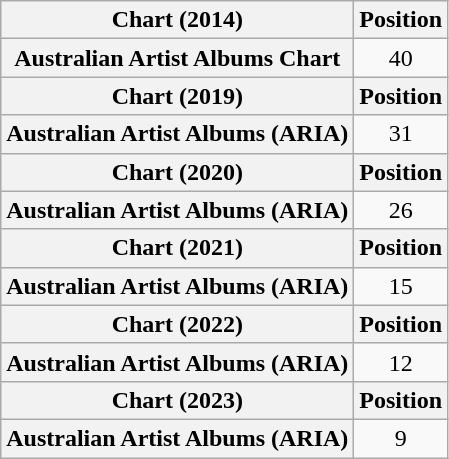<table class="wikitable sortable plainrowheaders" style="text-align:center">
<tr>
<th scope="col">Chart (2014)</th>
<th scope="col">Position</th>
</tr>
<tr>
<th scope="row">Australian Artist Albums Chart</th>
<td>40</td>
</tr>
<tr>
<th scope="col">Chart (2019)</th>
<th scope="col">Position</th>
</tr>
<tr>
<th scope="row">Australian Artist Albums (ARIA)</th>
<td>31</td>
</tr>
<tr>
<th scope="col">Chart (2020)</th>
<th scope="col">Position</th>
</tr>
<tr>
<th scope="row">Australian Artist Albums (ARIA)</th>
<td>26</td>
</tr>
<tr>
<th scope="col">Chart (2021)</th>
<th scope="col">Position</th>
</tr>
<tr>
<th scope="row">Australian Artist Albums (ARIA)</th>
<td>15</td>
</tr>
<tr>
<th scope="col">Chart (2022)</th>
<th scope="col">Position</th>
</tr>
<tr>
<th scope="row">Australian Artist Albums (ARIA)</th>
<td>12</td>
</tr>
<tr>
<th scope="col">Chart (2023)</th>
<th scope="col">Position</th>
</tr>
<tr>
<th scope="row">Australian Artist Albums (ARIA)</th>
<td>9</td>
</tr>
</table>
